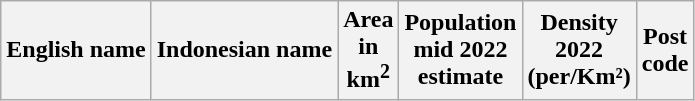<table Class = "wikitable">
<tr>
<th>English name</th>
<th>Indonesian name</th>
<th>Area <br>in<br>km<sup>2</sup></th>
<th>Population <br>mid 2022<br>estimate</th>
<th>Density <br>2022<br>(per/Km²)</th>
<th>Post<br>code</th>
</tr>
</table>
